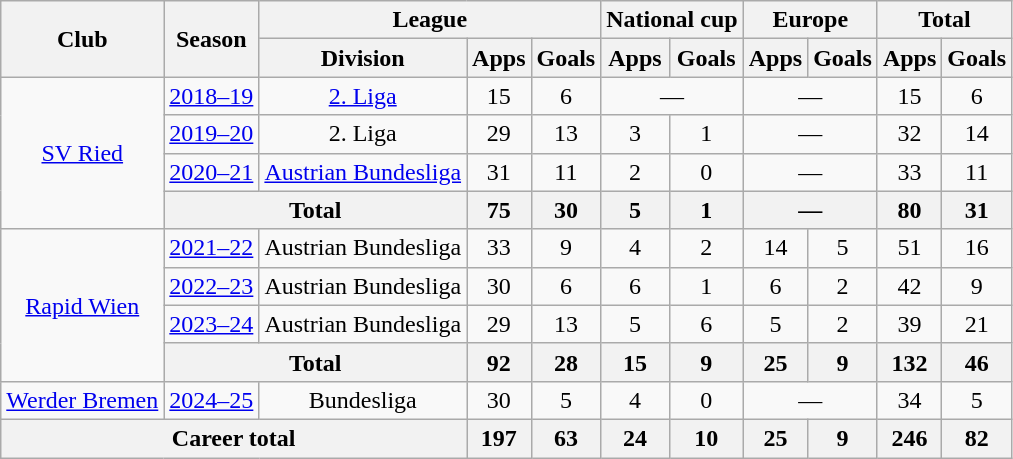<table class="wikitable" style="text-align: center">
<tr>
<th rowspan="2">Club</th>
<th rowspan="2">Season</th>
<th colspan="3">League</th>
<th colspan="2">National cup</th>
<th colspan="2">Europe</th>
<th colspan="2">Total</th>
</tr>
<tr>
<th>Division</th>
<th>Apps</th>
<th>Goals</th>
<th>Apps</th>
<th>Goals</th>
<th>Apps</th>
<th>Goals</th>
<th>Apps</th>
<th>Goals</th>
</tr>
<tr>
<td rowspan="4"><a href='#'>SV Ried</a></td>
<td><a href='#'>2018–19</a></td>
<td><a href='#'>2. Liga</a></td>
<td>15</td>
<td>6</td>
<td colspan="2">—</td>
<td colspan="2">—</td>
<td>15</td>
<td>6</td>
</tr>
<tr>
<td><a href='#'>2019–20</a></td>
<td>2. Liga</td>
<td>29</td>
<td>13</td>
<td>3</td>
<td>1</td>
<td colspan="2">—</td>
<td>32</td>
<td>14</td>
</tr>
<tr>
<td><a href='#'>2020–21</a></td>
<td><a href='#'>Austrian Bundesliga</a></td>
<td>31</td>
<td>11</td>
<td>2</td>
<td>0</td>
<td colspan="2">—</td>
<td>33</td>
<td>11</td>
</tr>
<tr>
<th colspan="2">Total</th>
<th>75</th>
<th>30</th>
<th>5</th>
<th>1</th>
<th colspan="2">—</th>
<th>80</th>
<th>31</th>
</tr>
<tr>
<td rowspan="4"><a href='#'>Rapid Wien</a></td>
<td><a href='#'>2021–22</a></td>
<td>Austrian Bundesliga</td>
<td>33</td>
<td>9</td>
<td>4</td>
<td>2</td>
<td>14</td>
<td>5</td>
<td>51</td>
<td>16</td>
</tr>
<tr>
<td><a href='#'>2022–23</a></td>
<td>Austrian Bundesliga</td>
<td>30</td>
<td>6</td>
<td>6</td>
<td>1</td>
<td>6</td>
<td>2</td>
<td>42</td>
<td>9</td>
</tr>
<tr>
<td><a href='#'>2023–24</a></td>
<td>Austrian Bundesliga</td>
<td>29</td>
<td>13</td>
<td>5</td>
<td>6</td>
<td>5</td>
<td>2</td>
<td>39</td>
<td>21</td>
</tr>
<tr>
<th colspan="2">Total</th>
<th>92</th>
<th>28</th>
<th>15</th>
<th>9</th>
<th>25</th>
<th>9</th>
<th>132</th>
<th>46</th>
</tr>
<tr>
<td><a href='#'>Werder Bremen</a></td>
<td><a href='#'>2024–25</a></td>
<td>Bundesliga</td>
<td>30</td>
<td>5</td>
<td>4</td>
<td>0</td>
<td colspan="2">—</td>
<td>34</td>
<td>5</td>
</tr>
<tr>
<th colspan="3">Career total</th>
<th>197</th>
<th>63</th>
<th>24</th>
<th>10</th>
<th>25</th>
<th>9</th>
<th>246</th>
<th>82</th>
</tr>
</table>
